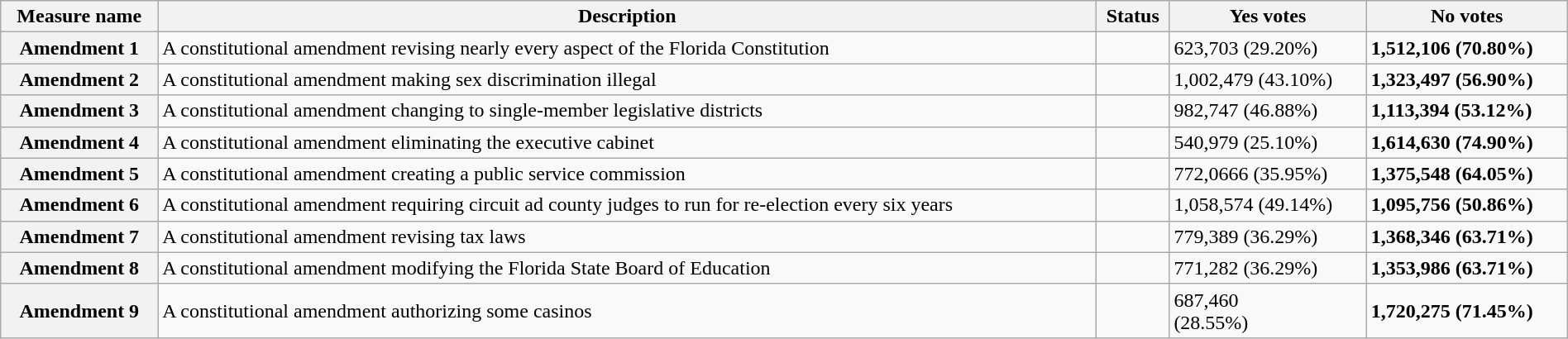<table class="wikitable sortable plainrowheaders" style="width:100%">
<tr>
<th scope="col">Measure name</th>
<th class="unsortable" scope="col">Description</th>
<th scope="col">Status</th>
<th scope="col">Yes votes</th>
<th scope="col">No votes</th>
</tr>
<tr>
<th scope="row">Amendment 1</th>
<td>A constitutional amendment revising nearly every aspect of the Florida Constitution</td>
<td></td>
<td>623,703 (29.20%)</td>
<td><strong>1,512,106 (70.80%)</strong></td>
</tr>
<tr>
<th scope="row">Amendment 2</th>
<td>A constitutional amendment making sex discrimination illegal</td>
<td></td>
<td>1,002,479 (43.10%)</td>
<td><strong>1,323,497 (56.90%)</strong></td>
</tr>
<tr>
<th scope="row">Amendment 3</th>
<td>A constitutional amendment changing to single-member legislative districts</td>
<td></td>
<td>982,747 (46.88%)</td>
<td><strong>1,113,394 (53.12%)</strong></td>
</tr>
<tr>
<th scope="row">Amendment 4</th>
<td>A constitutional amendment eliminating the executive cabinet</td>
<td></td>
<td>540,979 (25.10%)</td>
<td><strong>1,614,630 (74.90%)</strong></td>
</tr>
<tr>
<th scope="row">Amendment 5</th>
<td>A constitutional amendment creating a public service commission</td>
<td></td>
<td>772,0666 (35.95%)</td>
<td><strong>1,375,548 (64.05%)</strong></td>
</tr>
<tr>
<th scope="row">Amendment 6</th>
<td>A constitutional amendment requiring circuit ad county judges to run for re-election every six years</td>
<td></td>
<td>1,058,574 (49.14%)</td>
<td><strong>1,095,756 (50.86%)</strong></td>
</tr>
<tr>
<th scope="row">Amendment 7</th>
<td>A constitutional amendment revising tax laws</td>
<td></td>
<td>779,389 (36.29%)</td>
<td><strong>1,368,346 (63.71%)</strong></td>
</tr>
<tr>
<th scope="row">Amendment 8</th>
<td>A constitutional amendment modifying the Florida State Board of Education</td>
<td></td>
<td>771,282 (36.29%)</td>
<td><strong>1,353,986 (63.71%)</strong></td>
</tr>
<tr>
<th scope="row">Amendment 9</th>
<td>A constitutional amendment authorizing some casinos</td>
<td></td>
<td>687,460<br>(28.55%)</td>
<td><strong>1,720,275 (71.45%)</strong></td>
</tr>
</table>
